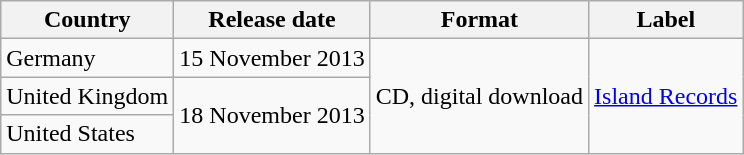<table class="wikitable plainrowheaders">
<tr>
<th scope="col">Country</th>
<th scope="col">Release date</th>
<th scope="col">Format</th>
<th scope="col">Label</th>
</tr>
<tr>
<td>Germany</td>
<td>15 November 2013</td>
<td rowspan="3">CD, digital download</td>
<td rowspan="3"><a href='#'>Island Records</a></td>
</tr>
<tr>
<td>United Kingdom</td>
<td rowspan=2>18 November 2013</td>
</tr>
<tr>
<td>United States</td>
</tr>
</table>
